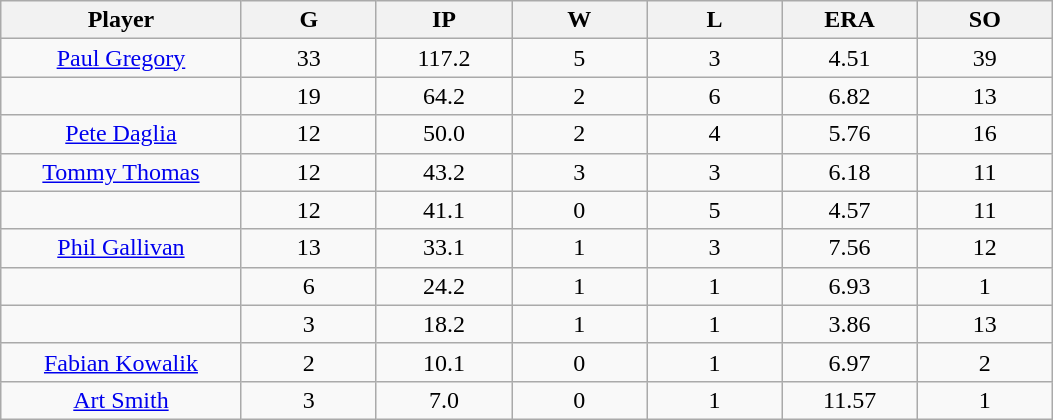<table class="wikitable sortable">
<tr>
<th bgcolor="#DDDDFF" width="16%">Player</th>
<th bgcolor="#DDDDFF" width="9%">G</th>
<th bgcolor="#DDDDFF" width="9%">IP</th>
<th bgcolor="#DDDDFF" width="9%">W</th>
<th bgcolor="#DDDDFF" width="9%">L</th>
<th bgcolor="#DDDDFF" width="9%">ERA</th>
<th bgcolor="#DDDDFF" width="9%">SO</th>
</tr>
<tr align="center">
<td><a href='#'>Paul Gregory</a></td>
<td>33</td>
<td>117.2</td>
<td>5</td>
<td>3</td>
<td>4.51</td>
<td>39</td>
</tr>
<tr align=center>
<td></td>
<td>19</td>
<td>64.2</td>
<td>2</td>
<td>6</td>
<td>6.82</td>
<td>13</td>
</tr>
<tr align="center">
<td><a href='#'>Pete Daglia</a></td>
<td>12</td>
<td>50.0</td>
<td>2</td>
<td>4</td>
<td>5.76</td>
<td>16</td>
</tr>
<tr align=center>
<td><a href='#'>Tommy Thomas</a></td>
<td>12</td>
<td>43.2</td>
<td>3</td>
<td>3</td>
<td>6.18</td>
<td>11</td>
</tr>
<tr align=center>
<td></td>
<td>12</td>
<td>41.1</td>
<td>0</td>
<td>5</td>
<td>4.57</td>
<td>11</td>
</tr>
<tr align="center">
<td><a href='#'>Phil Gallivan</a></td>
<td>13</td>
<td>33.1</td>
<td>1</td>
<td>3</td>
<td>7.56</td>
<td>12</td>
</tr>
<tr align=center>
<td></td>
<td>6</td>
<td>24.2</td>
<td>1</td>
<td>1</td>
<td>6.93</td>
<td>1</td>
</tr>
<tr align="center">
<td></td>
<td>3</td>
<td>18.2</td>
<td>1</td>
<td>1</td>
<td>3.86</td>
<td>13</td>
</tr>
<tr align="center">
<td><a href='#'>Fabian Kowalik</a></td>
<td>2</td>
<td>10.1</td>
<td>0</td>
<td>1</td>
<td>6.97</td>
<td>2</td>
</tr>
<tr align=center>
<td><a href='#'>Art Smith</a></td>
<td>3</td>
<td>7.0</td>
<td>0</td>
<td>1</td>
<td>11.57</td>
<td>1</td>
</tr>
</table>
